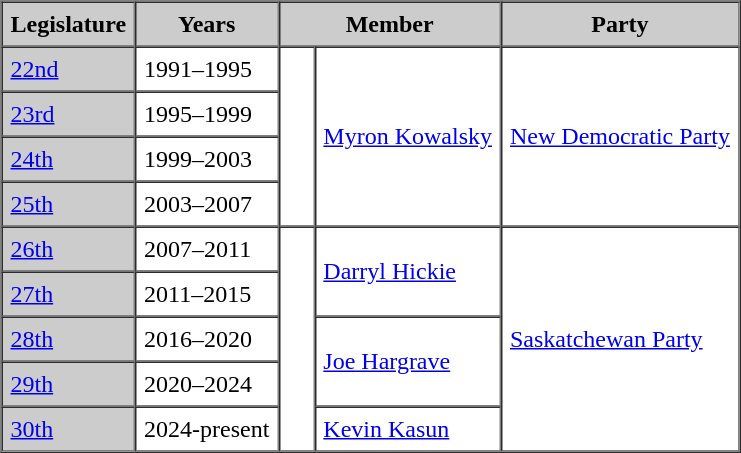<table border=1 cellpadding=5 cellspacing=0>
<tr bgcolor="CCCCCC">
<th>Legislature</th>
<th>Years</th>
<th colspan="2">Member</th>
<th>Party</th>
</tr>
<tr>
<td bgcolor="CCCCCC"><a href='#'>22nd</a></td>
<td>1991–1995</td>
<td rowspan="4" >   </td>
<td rowspan="4"><a href='#'>Myron Kowalsky</a></td>
<td rowspan="4"><a href='#'>New Democratic Party</a></td>
</tr>
<tr>
<td bgcolor="CCCCCC"><a href='#'>23rd</a></td>
<td>1995–1999</td>
</tr>
<tr>
<td bgcolor="CCCCCC"><a href='#'>24th</a></td>
<td>1999–2003</td>
</tr>
<tr>
<td bgcolor="CCCCCC"><a href='#'>25th</a></td>
<td>2003–2007</td>
</tr>
<tr>
<td bgcolor="CCCCCC"><a href='#'>26th</a></td>
<td>2007–2011</td>
<td rowspan="5" >   </td>
<td rowspan="2"><a href='#'>Darryl Hickie</a></td>
<td rowspan="5"><a href='#'>Saskatchewan Party</a></td>
</tr>
<tr>
<td bgcolor="CCCCCC"><a href='#'>27th</a></td>
<td>2011–2015</td>
</tr>
<tr>
<td bgcolor="CCCCCC"><a href='#'>28th</a></td>
<td>2016–2020</td>
<td rowspan="2"><a href='#'>Joe Hargrave</a></td>
</tr>
<tr>
<td bgcolor="CCCCCC"><a href='#'>29th</a></td>
<td>2020–2024</td>
</tr>
<tr>
<td bgcolor="CCCCCC"><a href='#'>30th</a></td>
<td>2024-present</td>
<td><a href='#'>Kevin Kasun</a></td>
</tr>
</table>
